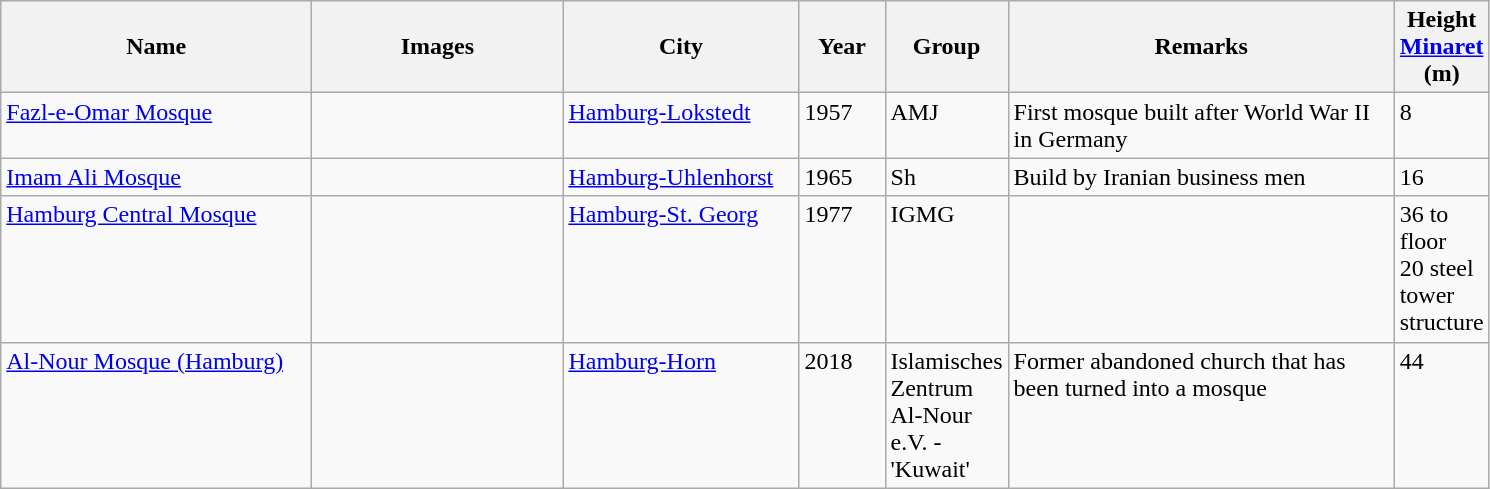<table class="wikitable sortable">
<tr>
<th align=left width=200px>Name</th>
<th align=center width=160px class=unsortable>Images</th>
<th align=center width=150px>City</th>
<th align=center width=050px>Year</th>
<th align=center width=060px>Group</th>
<th align=center width=250px class=unsortable>Remarks</th>
<th align=center width=050px>Height <a href='#'>Minaret</a> (m)</th>
</tr>
<tr valign=top>
<td><a href='#'>Fazl-e-Omar Mosque</a></td>
<td></td>
<td><a href='#'>Hamburg-Lokstedt</a></td>
<td>1957</td>
<td>AMJ</td>
<td>First mosque built after World War II in Germany</td>
<td>8</td>
</tr>
<tr valign=top>
<td><a href='#'>Imam Ali Mosque</a></td>
<td></td>
<td><a href='#'>Hamburg-Uhlenhorst</a></td>
<td>1965</td>
<td>Sh</td>
<td>Build by Iranian business men</td>
<td>16</td>
</tr>
<tr valign=top>
<td><a href='#'>Hamburg Central Mosque</a></td>
<td></td>
<td><a href='#'>Hamburg-St. Georg</a></td>
<td>1977</td>
<td>IGMG</td>
<td></td>
<td>36 to floor<br>20 steel tower structure</td>
</tr>
<tr valign=top>
<td><a href='#'>Al-Nour Mosque (Hamburg)</a></td>
<td></td>
<td><a href='#'>Hamburg-Horn</a></td>
<td>2018</td>
<td>Islamisches Zentrum Al-Nour e.V. - 'Kuwait'</td>
<td>Former abandoned church that has been turned into a mosque</td>
<td>44</td>
</tr>
</table>
